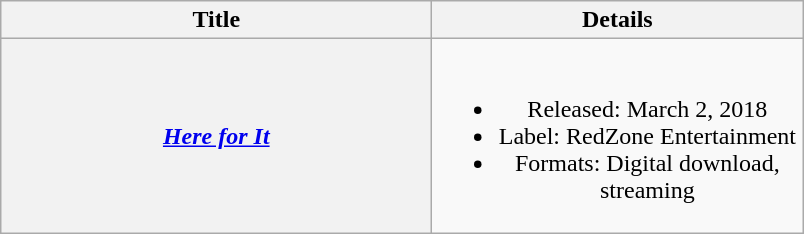<table class="wikitable plainrowheaders" style="text-align:center;" border="1">
<tr>
<th scope="col" style="width:17.5em;">Title</th>
<th scope="col" style="width:15em;">Details</th>
</tr>
<tr>
<th scope="row"><em><a href='#'>Here for It</a></em></th>
<td><br><ul><li>Released: March 2, 2018</li><li>Label: RedZone Entertainment</li><li>Formats: Digital download, streaming</li></ul></td>
</tr>
</table>
